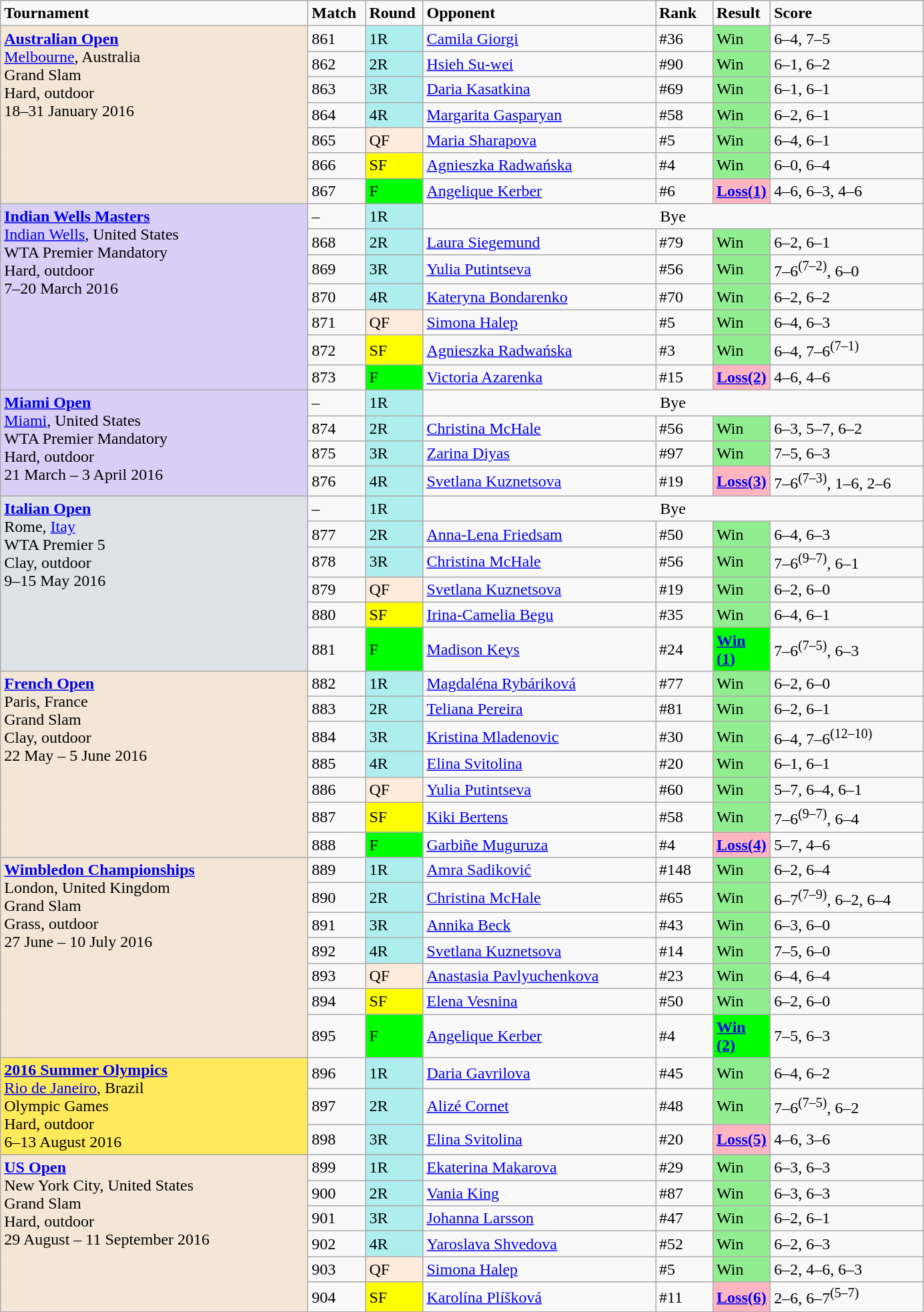<table class="wikitable">
<tr style="font-weight:bold">
<td style="width:300px;">Tournament</td>
<td style="width:50px;">Match</td>
<td style="width:50px;">Round</td>
<td style="width:225px;">Opponent</td>
<td style="width:50px;">Rank</td>
<td style="width:50px;">Result</td>
<td style="width:145px;">Score</td>
</tr>
<tr>
<td rowspan="7" style="background:#F3E6D7; text-align:left; vertical-align:top;"><strong><a href='#'>Australian Open</a></strong><br> <a href='#'>Melbourne</a>, Australia<br>Grand Slam<br>Hard, outdoor<br>18–31 January 2016</td>
<td>861</td>
<td style="background:#afeeee;">1R</td>
<td> <a href='#'>Camila Giorgi</a></td>
<td>#36</td>
<td bgcolor=lightgreen>Win</td>
<td>6–4, 7–5</td>
</tr>
<tr>
<td>862</td>
<td style="background:#afeeee;">2R</td>
<td> <a href='#'>Hsieh Su-wei</a></td>
<td>#90</td>
<td bgcolor=lightgreen>Win</td>
<td>6–1, 6–2</td>
</tr>
<tr>
<td>863</td>
<td style="background:#afeeee;">3R</td>
<td> <a href='#'>Daria Kasatkina</a></td>
<td>#69</td>
<td bgcolor=lightgreen>Win</td>
<td>6–1, 6–1</td>
</tr>
<tr>
<td>864</td>
<td style="background:#afeeee;">4R</td>
<td> <a href='#'>Margarita Gasparyan</a></td>
<td>#58</td>
<td bgcolor=lightgreen>Win</td>
<td>6–2, 6–1</td>
</tr>
<tr>
<td>865</td>
<td style="background:#ffebdc;">QF</td>
<td> <a href='#'>Maria Sharapova</a></td>
<td>#5</td>
<td bgcolor=lightgreen>Win</td>
<td>6–4, 6–1</td>
</tr>
<tr>
<td>866</td>
<td style="background:yellow;">SF</td>
<td> <a href='#'>Agnieszka Radwańska</a></td>
<td>#4</td>
<td bgcolor=lightgreen>Win</td>
<td>6–0, 6–4</td>
</tr>
<tr>
<td>867</td>
<td style="background:lime;">F</td>
<td> <a href='#'>Angelique Kerber</a></td>
<td>#6</td>
<td bgcolor=lightpink><strong><a href='#'>Loss(1)</a></strong></td>
<td>4–6, 6–3, 4–6</td>
</tr>
<tr>
<td rowspan="7" style="background:#D8CEF6; text-align:left; vertical-align:top;"><strong><a href='#'>Indian Wells Masters</a></strong><br> <a href='#'>Indian Wells</a>, United States<br>WTA Premier Mandatory<br>Hard, outdoor<br>7–20 March 2016</td>
<td>–</td>
<td style="background:#afeeee;">1R</td>
<td colspan="5" align="center">Bye</td>
</tr>
<tr>
<td>868</td>
<td style="background:#afeeee;">2R</td>
<td> <a href='#'>Laura Siegemund</a></td>
<td>#79</td>
<td bgcolor=lightgreen>Win</td>
<td>6–2, 6–1</td>
</tr>
<tr>
<td>869</td>
<td style="background:#afeeee;">3R</td>
<td> <a href='#'>Yulia Putintseva</a></td>
<td>#56</td>
<td bgcolor=lightgreen>Win</td>
<td>7–6<sup>(7–2)</sup>, 6–0</td>
</tr>
<tr>
<td>870</td>
<td style="background:#afeeee;">4R</td>
<td> <a href='#'>Kateryna Bondarenko</a></td>
<td>#70</td>
<td bgcolor=lightgreen>Win</td>
<td>6–2, 6–2</td>
</tr>
<tr>
<td>871</td>
<td style="background:#ffebdc;">QF</td>
<td> <a href='#'>Simona Halep</a></td>
<td>#5</td>
<td bgcolor=lightgreen>Win</td>
<td>6–4, 6–3</td>
</tr>
<tr>
<td>872</td>
<td style="background:yellow;">SF</td>
<td> <a href='#'>Agnieszka Radwańska</a></td>
<td>#3</td>
<td bgcolor=lightgreen>Win</td>
<td>6–4, 7–6<sup>(7–1)</sup></td>
</tr>
<tr>
<td>873</td>
<td style="background:lime;">F</td>
<td> <a href='#'>Victoria Azarenka</a></td>
<td>#15</td>
<td bgcolor=lightpink><strong><a href='#'>Loss(2)</a></strong></td>
<td>4–6, 4–6</td>
</tr>
<tr>
<td rowspan="4" style="background:#D8CEF6; text-align:left; vertical-align:top;"><strong><a href='#'>Miami Open</a></strong><br> <a href='#'>Miami</a>, United States<br>WTA Premier Mandatory<br>Hard, outdoor<br>21 March – 3 April 2016</td>
<td>–</td>
<td style="background:#afeeee;">1R</td>
<td colspan="5" align="center">Bye</td>
</tr>
<tr>
<td>874</td>
<td style="background:#afeeee;">2R</td>
<td> <a href='#'>Christina McHale</a></td>
<td>#56</td>
<td bgcolor=lightgreen>Win</td>
<td>6–3, 5–7, 6–2</td>
</tr>
<tr>
<td>875</td>
<td style="background:#afeeee;">3R</td>
<td> <a href='#'>Zarina Diyas</a></td>
<td>#97</td>
<td bgcolor=lightgreen>Win</td>
<td>7–5, 6–3</td>
</tr>
<tr>
<td>876</td>
<td style="background:#afeeee;">4R</td>
<td> <a href='#'>Svetlana Kuznetsova</a></td>
<td>#19</td>
<td bgcolor=lightpink><strong><a href='#'>Loss(3)</a></strong></td>
<td>7–6<sup>(7–3)</sup>, 1–6, 2–6</td>
</tr>
<tr>
<td rowspan="6" style="background:#dfe2e9; text-align:left; vertical-align:top;"><strong><a href='#'>Italian Open</a></strong><br> Rome, <a href='#'>Itay</a><br>WTA Premier 5<br>Clay, outdoor<br>9–15 May 2016</td>
<td>–</td>
<td style="background:#afeeee;">1R</td>
<td colspan="5" align="center">Bye</td>
</tr>
<tr>
<td>877</td>
<td style="background:#afeeee;">2R</td>
<td> <a href='#'>Anna-Lena Friedsam</a></td>
<td>#50</td>
<td bgcolor=lightgreen>Win</td>
<td>6–4, 6–3</td>
</tr>
<tr>
<td>878</td>
<td style="background:#afeeee;">3R</td>
<td> <a href='#'>Christina McHale</a></td>
<td>#56</td>
<td bgcolor=lightgreen>Win</td>
<td>7–6<sup>(9–7)</sup>, 6–1</td>
</tr>
<tr>
<td>879</td>
<td style="background:#ffebdc;">QF</td>
<td> <a href='#'>Svetlana Kuznetsova</a></td>
<td>#19</td>
<td bgcolor=lightgreen>Win</td>
<td>6–2, 6–0</td>
</tr>
<tr>
<td>880</td>
<td style="background:yellow;">SF</td>
<td> <a href='#'>Irina-Camelia Begu</a></td>
<td>#35</td>
<td bgcolor=lightgreen>Win</td>
<td>6–4, 6–1</td>
</tr>
<tr>
<td>881</td>
<td style="background:lime;">F</td>
<td> <a href='#'>Madison Keys</a></td>
<td>#24</td>
<td bgcolor=lime><strong><a href='#'>Win (1)</a></strong></td>
<td>7–6<sup>(7–5)</sup>, 6–3</td>
</tr>
<tr>
<td rowspan="7" style="background:#F3E6D7; text-align:left; vertical-align:top;"><strong><a href='#'>French Open</a></strong><br> Paris, France<br>Grand Slam<br>Clay, outdoor<br>22 May – 5 June 2016</td>
<td>882</td>
<td style="background:#afeeee;">1R</td>
<td> <a href='#'>Magdaléna Rybáriková</a></td>
<td>#77</td>
<td bgcolor=lightgreen>Win</td>
<td>6–2, 6–0</td>
</tr>
<tr>
<td>883</td>
<td style="background:#afeeee;">2R</td>
<td> <a href='#'>Teliana Pereira</a></td>
<td>#81</td>
<td bgcolor=lightgreen>Win</td>
<td>6–2, 6–1</td>
</tr>
<tr>
<td>884</td>
<td style="background:#afeeee;">3R</td>
<td> <a href='#'>Kristina Mladenovic</a></td>
<td>#30</td>
<td bgcolor=lightgreen>Win</td>
<td>6–4, 7–6<sup>(12–10)</sup></td>
</tr>
<tr>
<td>885</td>
<td style="background:#afeeee;">4R</td>
<td> <a href='#'>Elina Svitolina</a></td>
<td>#20</td>
<td bgcolor=lightgreen>Win</td>
<td>6–1, 6–1</td>
</tr>
<tr>
<td>886</td>
<td style="background:#ffebdc;">QF</td>
<td> <a href='#'>Yulia Putintseva</a></td>
<td>#60</td>
<td bgcolor=lightgreen>Win</td>
<td>5–7, 6–4, 6–1</td>
</tr>
<tr>
<td>887</td>
<td style="background:yellow;">SF</td>
<td> <a href='#'>Kiki Bertens</a></td>
<td>#58</td>
<td bgcolor=lightgreen>Win</td>
<td>7–6<sup>(9–7)</sup>, 6–4</td>
</tr>
<tr>
<td>888</td>
<td style="background:lime;">F</td>
<td> <a href='#'>Garbiñe Muguruza</a></td>
<td>#4</td>
<td bgcolor=lightpink><strong><a href='#'>Loss(4)</a></strong></td>
<td>5–7, 4–6</td>
</tr>
<tr>
<td rowspan="7" style="background:#F3E6D7; text-align:left; vertical-align:top;"><strong><a href='#'>Wimbledon Championships</a></strong><br> London, United Kingdom<br>Grand Slam<br>Grass, outdoor<br>27 June – 10 July 2016</td>
<td>889</td>
<td style="background:#afeeee;">1R</td>
<td> <a href='#'>Amra Sadiković</a></td>
<td>#148</td>
<td bgcolor=lightgreen>Win</td>
<td>6–2, 6–4</td>
</tr>
<tr>
<td>890</td>
<td style="background:#afeeee;">2R</td>
<td> <a href='#'>Christina McHale</a></td>
<td>#65</td>
<td bgcolor=lightgreen>Win</td>
<td>6–7<sup>(7–9)</sup>, 6–2, 6–4</td>
</tr>
<tr>
<td>891</td>
<td style="background:#afeeee;">3R</td>
<td> <a href='#'>Annika Beck</a></td>
<td>#43</td>
<td bgcolor=lightgreen>Win</td>
<td>6–3, 6–0</td>
</tr>
<tr>
<td>892</td>
<td style="background:#afeeee;">4R</td>
<td> <a href='#'>Svetlana Kuznetsova</a></td>
<td>#14</td>
<td bgcolor=lightgreen>Win</td>
<td>7–5, 6–0</td>
</tr>
<tr>
<td>893</td>
<td style="background:#ffebdc;">QF</td>
<td> <a href='#'>Anastasia Pavlyuchenkova</a></td>
<td>#23</td>
<td bgcolor=lightgreen>Win</td>
<td>6–4, 6–4</td>
</tr>
<tr>
<td>894</td>
<td style="background:yellow;">SF</td>
<td> <a href='#'>Elena Vesnina</a></td>
<td>#50</td>
<td bgcolor=lightgreen>Win</td>
<td>6–2, 6–0</td>
</tr>
<tr>
<td>895</td>
<td style="background:lime;">F</td>
<td> <a href='#'>Angelique Kerber</a></td>
<td>#4</td>
<td bgcolor=lime><strong><a href='#'>Win (2)</a></strong></td>
<td>7–5, 6–3</td>
</tr>
<tr>
<td rowspan="3" style="background:#ffea5c; text-align:left; vertical-align:top;"><strong><a href='#'>2016 Summer Olympics</a></strong><br> <a href='#'>Rio de Janeiro</a>, Brazil<br>Olympic Games<br>Hard, outdoor<br>6–13 August 2016</td>
<td>896</td>
<td style="background:#afeeee;">1R</td>
<td> <a href='#'>Daria Gavrilova</a></td>
<td>#45</td>
<td bgcolor=lightgreen>Win</td>
<td>6–4, 6–2</td>
</tr>
<tr>
<td>897</td>
<td style="background:#afeeee;">2R</td>
<td> <a href='#'>Alizé Cornet</a></td>
<td>#48</td>
<td bgcolor=lightgreen>Win</td>
<td>7–6<sup>(7–5)</sup>, 6–2</td>
</tr>
<tr>
<td>898</td>
<td style="background:#afeeee;">3R</td>
<td> <a href='#'>Elina Svitolina</a></td>
<td>#20</td>
<td bgcolor=lightpink><strong><a href='#'>Loss(5)</a></strong></td>
<td>4–6, 3–6</td>
</tr>
<tr>
<td rowspan="6" style="background:#F3E6D7; text-align:left; vertical-align:top;"><strong><a href='#'>US Open</a></strong><br> New York City, United States<br>Grand Slam<br>Hard, outdoor<br>29 August – 11 September 2016</td>
<td>899</td>
<td style="background:#afeeee;">1R</td>
<td> <a href='#'>Ekaterina Makarova</a></td>
<td>#29</td>
<td bgcolor=lightgreen>Win</td>
<td>6–3, 6–3</td>
</tr>
<tr>
<td>900</td>
<td style="background:#afeeee;">2R</td>
<td> <a href='#'>Vania King</a></td>
<td>#87</td>
<td bgcolor=lightgreen>Win</td>
<td>6–3, 6–3</td>
</tr>
<tr>
<td>901</td>
<td style="background:#afeeee;">3R</td>
<td> <a href='#'>Johanna Larsson</a></td>
<td>#47</td>
<td bgcolor=lightgreen>Win</td>
<td>6–2, 6–1</td>
</tr>
<tr>
<td>902</td>
<td style="background:#afeeee;">4R</td>
<td> <a href='#'>Yaroslava Shvedova</a></td>
<td>#52</td>
<td bgcolor=lightgreen>Win</td>
<td>6–2, 6–3</td>
</tr>
<tr>
<td>903</td>
<td style="background:#ffebdc;">QF</td>
<td> <a href='#'>Simona Halep</a></td>
<td>#5</td>
<td bgcolor=lightgreen>Win</td>
<td>6–2, 4–6, 6–3</td>
</tr>
<tr>
<td>904</td>
<td style="background:yellow;">SF</td>
<td> <a href='#'>Karolína Plíšková</a></td>
<td>#11</td>
<td bgcolor="lightpink"><strong><a href='#'>Loss(6)</a></strong></td>
<td>2–6, 6–7<sup>(5–7)</sup></td>
</tr>
</table>
